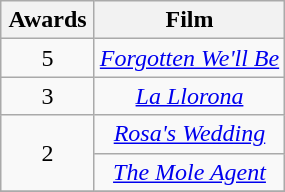<table class="wikitable" style="text-align:center;">
<tr>
<th width="55">Awards</th>
<th align="center">Film</th>
</tr>
<tr>
<td style="text-align:center">5</td>
<td><em><a href='#'>Forgotten We'll Be</a></em></td>
</tr>
<tr>
<td style="text-align:center">3</td>
<td><em><a href='#'>La Llorona</a></em></td>
</tr>
<tr>
<td rowspan="2" style="text-align:center">2</td>
<td><em><a href='#'>Rosa's Wedding</a></em></td>
</tr>
<tr>
<td><em><a href='#'>The Mole Agent</a></em></td>
</tr>
<tr>
</tr>
</table>
